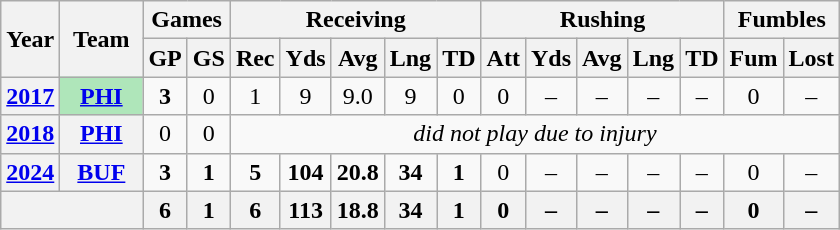<table class="wikitable" style="text-align:center;">
<tr>
<th rowspan="2">Year</th>
<th rowspan="2">Team</th>
<th colspan="2">Games</th>
<th colspan="5">Receiving</th>
<th colspan="5">Rushing</th>
<th colspan="2">Fumbles</th>
</tr>
<tr>
<th>GP</th>
<th>GS</th>
<th>Rec</th>
<th>Yds</th>
<th>Avg</th>
<th>Lng</th>
<th>TD</th>
<th>Att</th>
<th>Yds</th>
<th>Avg</th>
<th>Lng</th>
<th>TD</th>
<th>Fum</th>
<th>Lost</th>
</tr>
<tr>
<th><a href='#'>2017</a></th>
<th style="background:#afe6ba; width:3em;"><a href='#'>PHI</a></th>
<td><strong>3</strong></td>
<td>0</td>
<td>1</td>
<td>9</td>
<td>9.0</td>
<td>9</td>
<td>0</td>
<td>0</td>
<td>–</td>
<td>–</td>
<td>–</td>
<td>–</td>
<td>0</td>
<td>–</td>
</tr>
<tr>
<th><a href='#'>2018</a></th>
<th><a href='#'>PHI</a></th>
<td>0</td>
<td>0</td>
<td colspan="12"><em>did not play due to injury</em></td>
</tr>
<tr>
<th><a href='#'>2024</a></th>
<th><a href='#'>BUF</a></th>
<td><strong>3</strong></td>
<td><strong>1</strong></td>
<td><strong>5</strong></td>
<td><strong>104</strong></td>
<td><strong>20.8</strong></td>
<td><strong>34</strong></td>
<td><strong>1</strong></td>
<td>0</td>
<td>–</td>
<td>–</td>
<td>–</td>
<td>–</td>
<td>0</td>
<td>–</td>
</tr>
<tr>
<th colspan="2"></th>
<th>6</th>
<th>1</th>
<th>6</th>
<th>113</th>
<th>18.8</th>
<th>34</th>
<th>1</th>
<th>0</th>
<th>–</th>
<th>–</th>
<th>–</th>
<th>–</th>
<th>0</th>
<th>–</th>
</tr>
</table>
